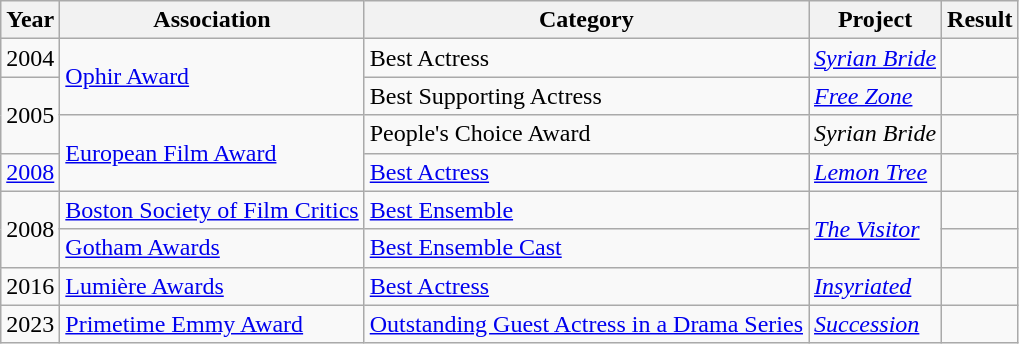<table class="wikitable unsortable">
<tr>
<th>Year</th>
<th>Association</th>
<th>Category</th>
<th>Project</th>
<th class=unsortable>Result</th>
</tr>
<tr>
<td rowspan=1>2004</td>
<td rowspan=2><a href='#'>Ophir Award</a></td>
<td>Best Actress</td>
<td><em><a href='#'>Syrian Bride</a></em></td>
<td></td>
</tr>
<tr>
<td rowspan=2>2005</td>
<td>Best Supporting Actress</td>
<td><em><a href='#'>Free Zone</a></em></td>
<td></td>
</tr>
<tr>
<td rowspan=2><a href='#'>European Film Award</a></td>
<td>People's Choice Award</td>
<td><em>Syrian Bride</em></td>
<td></td>
</tr>
<tr>
<td><a href='#'>2008</a></td>
<td><a href='#'>Best Actress</a></td>
<td><em><a href='#'>Lemon Tree</a></em></td>
<td></td>
</tr>
<tr>
<td rowspan=2>2008</td>
<td><a href='#'>Boston Society of Film Critics</a></td>
<td><a href='#'>Best Ensemble</a></td>
<td rowspan=2><em><a href='#'>The Visitor</a></em></td>
<td></td>
</tr>
<tr>
<td><a href='#'>Gotham Awards</a></td>
<td><a href='#'>Best Ensemble Cast</a></td>
<td></td>
</tr>
<tr>
<td>2016</td>
<td><a href='#'>Lumière Awards</a></td>
<td><a href='#'>Best Actress</a></td>
<td><em><a href='#'>Insyriated</a></em></td>
<td></td>
</tr>
<tr>
<td>2023</td>
<td><a href='#'>Primetime Emmy Award</a></td>
<td><a href='#'>Outstanding Guest Actress in a Drama Series</a></td>
<td><em><a href='#'>Succession</a></em></td>
<td></td>
</tr>
</table>
